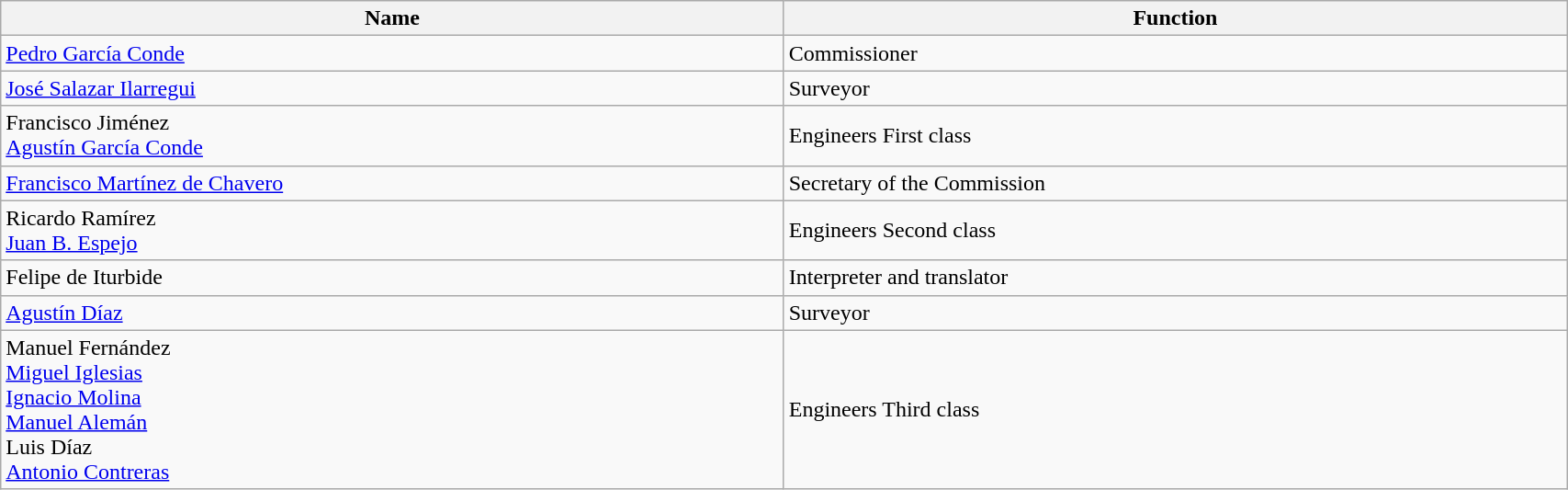<table width = 90% class = "wikitable">
<tr>
<th width = 100>Name</th>
<th width = 100>Function</th>
</tr>
<tr>
<td><a href='#'>Pedro García Conde</a></td>
<td>Commissioner</td>
</tr>
<tr>
<td><a href='#'>José Salazar Ilarregui</a></td>
<td>Surveyor</td>
</tr>
<tr>
<td>Francisco Jiménez<br> <a href='#'>Agustín García Conde</a></td>
<td>Engineers First class</td>
</tr>
<tr>
<td><a href='#'>Francisco Martínez de Chavero</a></td>
<td>Secretary of the Commission</td>
</tr>
<tr>
<td>Ricardo Ramírez<br><a href='#'>Juan B. Espejo</a></td>
<td>Engineers Second class</td>
</tr>
<tr>
<td>Felipe de Iturbide</td>
<td>Interpreter and translator</td>
</tr>
<tr>
<td><a href='#'>Agustín Díaz</a></td>
<td>Surveyor</td>
</tr>
<tr>
<td>Manuel Fernández<br><a href='#'>Miguel Iglesias</a><br><a href='#'>Ignacio Molina</a><br><a href='#'>Manuel Alemán</a><br>Luis Díaz<br><a href='#'>Antonio Contreras</a></td>
<td>Engineers Third class</td>
</tr>
</table>
